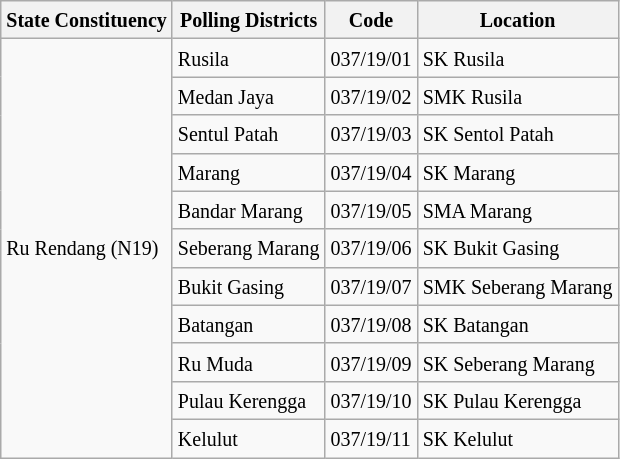<table class="wikitable sortable mw-collapsible">
<tr>
<th><small>State Constituency</small></th>
<th><small>Polling Districts</small></th>
<th><small>Code</small></th>
<th><small>Location</small></th>
</tr>
<tr>
<td rowspan="11"><small>Ru Rendang (N19)</small></td>
<td><small>Rusila</small></td>
<td><small>037/19/01</small></td>
<td><small>SK Rusila</small></td>
</tr>
<tr>
<td><small>Medan Jaya</small></td>
<td><small>037/19/02</small></td>
<td><small>SMK Rusila</small></td>
</tr>
<tr>
<td><small>Sentul Patah</small></td>
<td><small>037/19/03</small></td>
<td><small>SK Sentol Patah</small></td>
</tr>
<tr>
<td><small>Marang</small></td>
<td><small>037/19/04</small></td>
<td><small>SK Marang</small></td>
</tr>
<tr>
<td><small>Bandar Marang</small></td>
<td><small>037/19/05</small></td>
<td><small>SMA Marang</small></td>
</tr>
<tr>
<td><small>Seberang Marang</small></td>
<td><small>037/19/06</small></td>
<td><small>SK Bukit Gasing</small></td>
</tr>
<tr>
<td><small>Bukit Gasing</small></td>
<td><small>037/19/07</small></td>
<td><small>SMK Seberang Marang</small></td>
</tr>
<tr>
<td><small>Batangan</small></td>
<td><small>037/19/08</small></td>
<td><small>SK Batangan</small></td>
</tr>
<tr>
<td><small>Ru Muda</small></td>
<td><small>037/19/09</small></td>
<td><small>SK Seberang Marang</small></td>
</tr>
<tr>
<td><small>Pulau Kerengga</small></td>
<td><small>037/19/10</small></td>
<td><small>SK Pulau Kerengga</small></td>
</tr>
<tr>
<td><small>Kelulut</small></td>
<td><small>037/19/11</small></td>
<td><small>SK Kelulut</small></td>
</tr>
</table>
